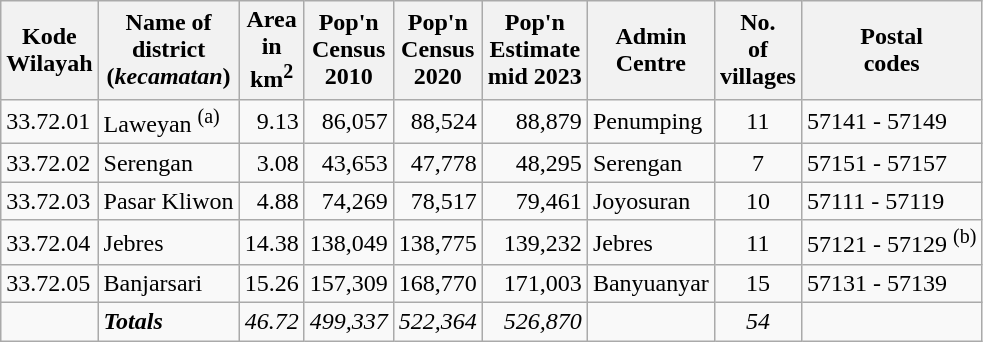<table class="sortable wikitable">
<tr>
<th>Kode <br>Wilayah</th>
<th>Name of<br>district<br>(<em>kecamatan</em>)</th>
<th>Area <br> in<br>km<sup>2</sup></th>
<th>Pop'n<br>Census<br>2010</th>
<th>Pop'n<br>Census<br>2020</th>
<th>Pop'n<br>Estimate<br>mid 2023</th>
<th>Admin<br>Centre</th>
<th>No.<br>of<br>villages</th>
<th>Postal<br>codes</th>
</tr>
<tr>
<td>33.72.01</td>
<td>Laweyan <sup>(a)</sup></td>
<td align="right">9.13</td>
<td align="right">86,057</td>
<td align="right">88,524</td>
<td align="right">88,879</td>
<td>Penumping</td>
<td align="center">11</td>
<td>57141 - 57149</td>
</tr>
<tr>
<td>33.72.02</td>
<td>Serengan</td>
<td align="right">3.08</td>
<td align="right">43,653</td>
<td align="right">47,778</td>
<td align="right">48,295</td>
<td>Serengan</td>
<td align="center">7</td>
<td>57151 - 57157</td>
</tr>
<tr>
<td>33.72.03</td>
<td>Pasar Kliwon</td>
<td align="right">4.88</td>
<td align="right">74,269</td>
<td align="right">78,517</td>
<td align="right">79,461</td>
<td>Joyosuran</td>
<td align="center">10</td>
<td>57111 - 57119</td>
</tr>
<tr>
<td>33.72.04</td>
<td>Jebres</td>
<td align="right">14.38</td>
<td align="right">138,049</td>
<td align="right">138,775</td>
<td align="right">139,232</td>
<td>Jebres</td>
<td align="center">11</td>
<td>57121 - 57129  <sup>(b)</sup></td>
</tr>
<tr>
<td>33.72.05</td>
<td>Banjarsari</td>
<td align="right">15.26</td>
<td align="right">157,309</td>
<td align="right">168,770</td>
<td align="right">171,003</td>
<td>Banyuanyar</td>
<td align="center">15</td>
<td>57131 - 57139</td>
</tr>
<tr>
<td></td>
<td><strong><em>Totals</em></strong></td>
<td align="right"><em>46.72</em></td>
<td align="right"><em>499,337</em></td>
<td align="right"><em>522,364</em></td>
<td align="right"><em>526,870</em></td>
<td></td>
<td align="center"><em>54</em></td>
<td></td>
</tr>
</table>
